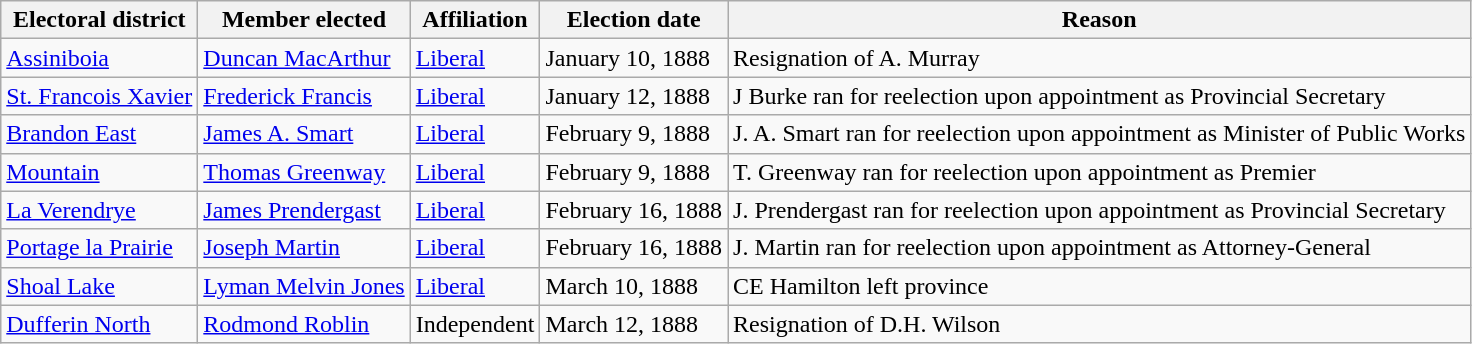<table class="wikitable sortable">
<tr>
<th>Electoral district</th>
<th>Member elected</th>
<th>Affiliation</th>
<th>Election date</th>
<th>Reason</th>
</tr>
<tr>
<td><a href='#'>Assiniboia</a></td>
<td><a href='#'>Duncan MacArthur</a></td>
<td><a href='#'>Liberal</a></td>
<td>January 10, 1888</td>
<td>Resignation of A. Murray</td>
</tr>
<tr>
<td><a href='#'>St. Francois Xavier</a></td>
<td><a href='#'>Frederick Francis</a></td>
<td><a href='#'>Liberal</a></td>
<td>January 12, 1888</td>
<td>J Burke ran for reelection upon appointment as Provincial Secretary</td>
</tr>
<tr>
<td><a href='#'>Brandon East</a></td>
<td><a href='#'>James A. Smart</a></td>
<td><a href='#'>Liberal</a></td>
<td>February 9, 1888</td>
<td>J. A. Smart ran for reelection upon appointment as Minister of Public Works</td>
</tr>
<tr>
<td><a href='#'>Mountain</a></td>
<td><a href='#'>Thomas Greenway</a></td>
<td><a href='#'>Liberal</a></td>
<td>February 9, 1888</td>
<td>T. Greenway ran for reelection upon appointment as Premier </td>
</tr>
<tr>
<td><a href='#'>La Verendrye</a></td>
<td><a href='#'>James Prendergast</a></td>
<td><a href='#'>Liberal</a></td>
<td>February 16, 1888</td>
<td>J. Prendergast  ran for reelection upon appointment as Provincial Secretary </td>
</tr>
<tr>
<td><a href='#'>Portage la Prairie</a></td>
<td><a href='#'>Joseph Martin</a></td>
<td><a href='#'>Liberal</a></td>
<td>February 16, 1888</td>
<td>J. Martin ran for reelection upon appointment as Attorney-General </td>
</tr>
<tr>
<td><a href='#'>Shoal Lake</a></td>
<td><a href='#'>Lyman Melvin Jones</a></td>
<td><a href='#'>Liberal</a></td>
<td>March 10, 1888</td>
<td>CE Hamilton left province</td>
</tr>
<tr>
<td><a href='#'>Dufferin North</a></td>
<td><a href='#'>Rodmond Roblin</a></td>
<td>Independent</td>
<td>March 12, 1888</td>
<td>Resignation of D.H. Wilson</td>
</tr>
</table>
